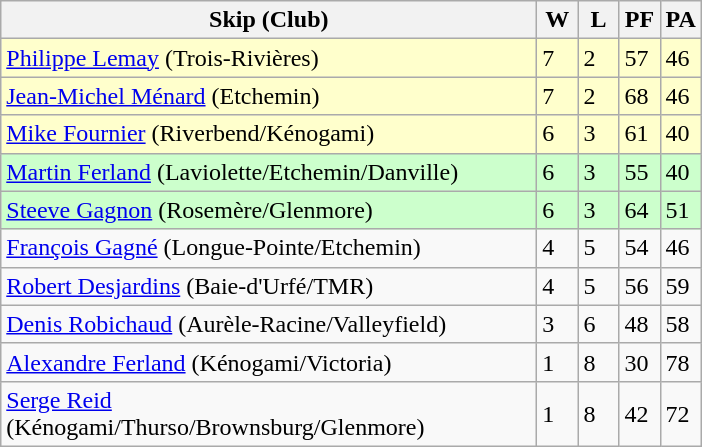<table class=wikitable>
<tr>
<th width=350>Skip (Club)</th>
<th width=20>W</th>
<th width=20>L</th>
<th width=20>PF</th>
<th width=20>PA</th>
</tr>
<tr bgcolor=#ffffcc>
<td><a href='#'>Philippe Lemay</a> (Trois-Rivières)</td>
<td>7</td>
<td>2</td>
<td>57</td>
<td>46</td>
</tr>
<tr bgcolor=#ffffcc>
<td><a href='#'>Jean-Michel Ménard</a> (Etchemin)</td>
<td>7</td>
<td>2</td>
<td>68</td>
<td>46</td>
</tr>
<tr bgcolor=#ffffcc>
<td><a href='#'>Mike Fournier</a> (Riverbend/Kénogami)</td>
<td>6</td>
<td>3</td>
<td>61</td>
<td>40</td>
</tr>
<tr bgcolor=#ccffcc>
<td><a href='#'>Martin Ferland</a> (Laviolette/Etchemin/Danville)</td>
<td>6</td>
<td>3</td>
<td>55</td>
<td>40</td>
</tr>
<tr bgcolor=#ccffcc>
<td><a href='#'>Steeve Gagnon</a> (Rosemère/Glenmore)</td>
<td>6</td>
<td>3</td>
<td>64</td>
<td>51</td>
</tr>
<tr>
<td><a href='#'>François Gagné</a> (Longue-Pointe/Etchemin)</td>
<td>4</td>
<td>5</td>
<td>54</td>
<td>46</td>
</tr>
<tr>
<td><a href='#'>Robert Desjardins</a> (Baie-d'Urfé/TMR)</td>
<td>4</td>
<td>5</td>
<td>56</td>
<td>59</td>
</tr>
<tr>
<td><a href='#'>Denis Robichaud</a> (Aurèle-Racine/Valleyfield)</td>
<td>3</td>
<td>6</td>
<td>48</td>
<td>58</td>
</tr>
<tr>
<td><a href='#'>Alexandre Ferland</a> (Kénogami/Victoria)</td>
<td>1</td>
<td>8</td>
<td>30</td>
<td>78</td>
</tr>
<tr>
<td><a href='#'>Serge Reid</a> (Kénogami/Thurso/Brownsburg/Glenmore)</td>
<td>1</td>
<td>8</td>
<td>42</td>
<td>72</td>
</tr>
</table>
